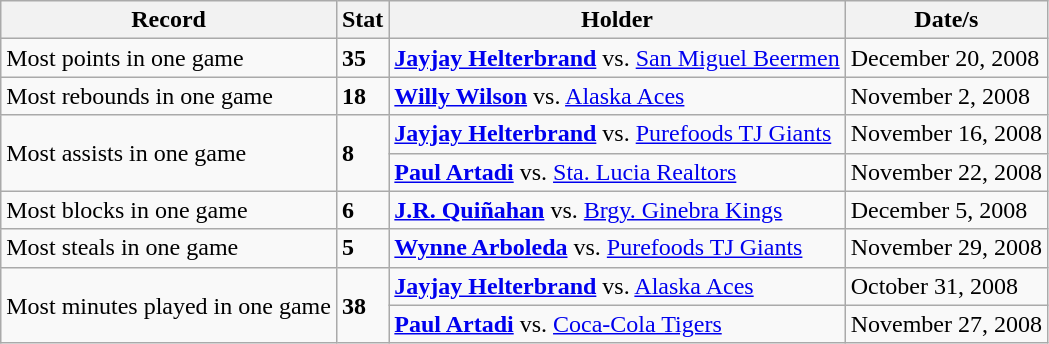<table class=wikitable>
<tr>
<th>Record</th>
<th>Stat</th>
<th>Holder</th>
<th>Date/s</th>
</tr>
<tr>
<td>Most points in one game</td>
<td><strong>35</strong></td>
<td><strong><a href='#'>Jayjay Helterbrand</a></strong> vs. <a href='#'>San Miguel Beermen</a></td>
<td>December 20, 2008</td>
</tr>
<tr>
<td>Most rebounds in one game</td>
<td><strong>18</strong></td>
<td><strong><a href='#'>Willy Wilson</a></strong> vs. <a href='#'>Alaska Aces</a></td>
<td>November 2, 2008</td>
</tr>
<tr>
<td rowspan=2>Most assists in one game</td>
<td rowspan=2><strong>8</strong></td>
<td><strong><a href='#'>Jayjay Helterbrand</a></strong> vs. <a href='#'>Purefoods TJ Giants</a></td>
<td>November 16, 2008</td>
</tr>
<tr>
<td><strong><a href='#'>Paul Artadi</a></strong> vs. <a href='#'>Sta. Lucia Realtors</a></td>
<td>November 22, 2008</td>
</tr>
<tr>
<td>Most blocks in one game</td>
<td><strong>6</strong></td>
<td><strong><a href='#'>J.R. Quiñahan</a></strong> vs. <a href='#'>Brgy. Ginebra Kings</a></td>
<td>December 5, 2008</td>
</tr>
<tr>
<td>Most steals in one game</td>
<td><strong>5</strong></td>
<td><strong><a href='#'>Wynne Arboleda</a></strong> vs. <a href='#'>Purefoods TJ Giants</a></td>
<td>November 29, 2008</td>
</tr>
<tr>
<td rowspan=2>Most minutes played in one game</td>
<td rowspan=2><strong>38</strong></td>
<td><strong><a href='#'>Jayjay Helterbrand</a></strong> vs. <a href='#'>Alaska Aces</a></td>
<td>October 31, 2008</td>
</tr>
<tr>
<td><strong><a href='#'>Paul Artadi</a></strong> vs. <a href='#'>Coca-Cola Tigers</a></td>
<td>November 27, 2008</td>
</tr>
</table>
